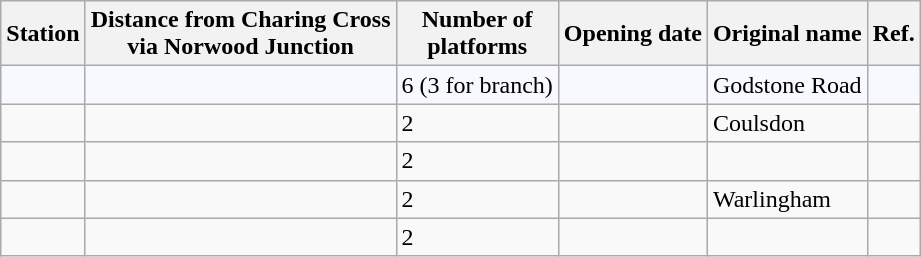<table class="wikitable sortable collapsible collapsed">
<tr>
<th scope="col">Station</th>
<th scope="col">Distance from Charing Cross<br> via Norwood Junction</th>
<th scope="col">Number of<br> platforms</th>
<th scope="col">Opening date</th>
<th scope="col" class="unsortable">Original name</th>
<th scope="col" class="unsortable">Ref.</th>
</tr>
<tr style="background:#F8F8FF">
<td></td>
<td></td>
<td>6 (3 for branch)</td>
<td></td>
<td>Godstone Road</td>
<td></td>
</tr>
<tr>
<td></td>
<td></td>
<td>2</td>
<td></td>
<td>Coulsdon</td>
<td></td>
</tr>
<tr>
<td></td>
<td></td>
<td>2</td>
<td></td>
<td></td>
<td></td>
</tr>
<tr>
<td></td>
<td></td>
<td>2</td>
<td></td>
<td>Warlingham</td>
<td></td>
</tr>
<tr>
<td></td>
<td></td>
<td>2</td>
<td></td>
<td></td>
<td></td>
</tr>
</table>
